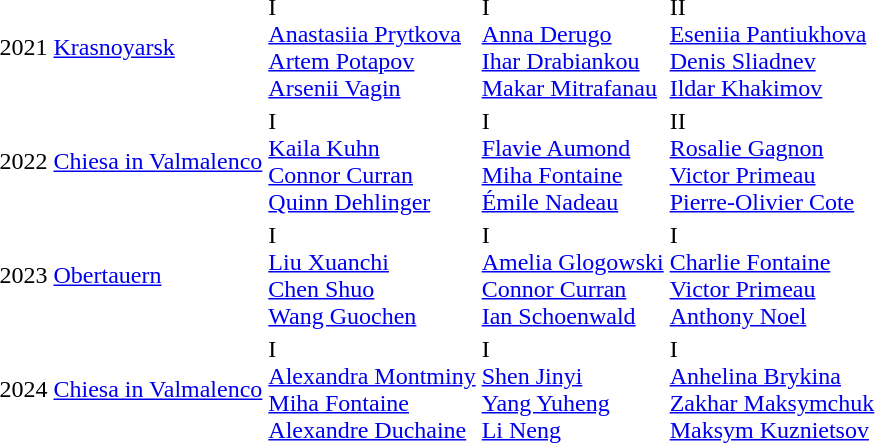<table>
<tr>
<td>2021</td>
<td><a href='#'>Krasnoyarsk</a></td>
<td> I<br><a href='#'>Anastasiia Prytkova</a><br><a href='#'>Artem Potapov</a><br><a href='#'>Arsenii Vagin</a></td>
<td> I<br><a href='#'>Anna Derugo</a><br><a href='#'>Ihar Drabiankou</a><br><a href='#'>Makar Mitrafanau</a></td>
<td> II<br><a href='#'>Eseniia Pantiukhova</a><br><a href='#'>Denis Sliadnev</a><br><a href='#'>Ildar Khakimov</a></td>
</tr>
<tr>
<td>2022</td>
<td><a href='#'>Chiesa in Valmalenco</a></td>
<td> I<br><a href='#'>Kaila Kuhn</a><br><a href='#'>Connor Curran</a><br><a href='#'>Quinn Dehlinger</a></td>
<td> I<br><a href='#'>Flavie Aumond</a><br><a href='#'>Miha Fontaine</a><br><a href='#'>Émile Nadeau</a></td>
<td> II<br><a href='#'>Rosalie Gagnon</a><br><a href='#'>Victor Primeau</a><br><a href='#'>Pierre-Olivier Cote</a></td>
</tr>
<tr>
<td>2023</td>
<td><a href='#'>Obertauern</a></td>
<td> I<br><a href='#'>Liu Xuanchi</a><br><a href='#'>Chen Shuo</a><br><a href='#'>Wang Guochen</a></td>
<td> I<br><a href='#'>Amelia Glogowski</a><br><a href='#'>Connor Curran</a><br><a href='#'>Ian Schoenwald</a></td>
<td> I<br><a href='#'>Charlie Fontaine</a><br><a href='#'>Victor Primeau</a><br><a href='#'>Anthony Noel</a></td>
</tr>
<tr>
<td>2024</td>
<td><a href='#'>Chiesa in Valmalenco</a></td>
<td> I<br><a href='#'>Alexandra Montminy</a><br><a href='#'>Miha Fontaine</a><br><a href='#'>Alexandre Duchaine</a></td>
<td> I<br><a href='#'>Shen Jinyi</a><br><a href='#'>Yang Yuheng</a><br><a href='#'>Li Neng</a></td>
<td> I<br><a href='#'>Anhelina Brykina</a><br><a href='#'>Zakhar Maksymchuk</a><br><a href='#'>Maksym Kuznietsov</a></td>
</tr>
</table>
